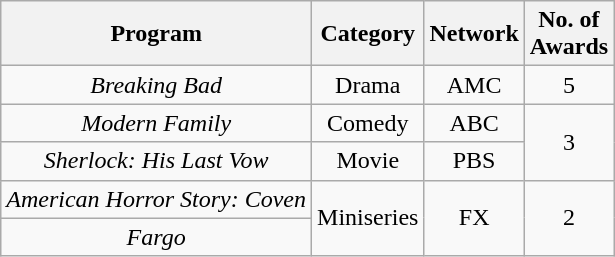<table class="wikitable">
<tr>
<th>Program</th>
<th>Category</th>
<th>Network</th>
<th>No. of<br>Awards</th>
</tr>
<tr style="text-align:center">
<td><em>Breaking Bad</em></td>
<td>Drama</td>
<td>AMC</td>
<td>5</td>
</tr>
<tr style="text-align:center">
<td><em>Modern Family</em></td>
<td>Comedy</td>
<td>ABC</td>
<td rowspan="2">3</td>
</tr>
<tr style="text-align:center">
<td><em>Sherlock: His Last Vow</em></td>
<td>Movie</td>
<td>PBS</td>
</tr>
<tr style="text-align:center">
<td><em>American Horror Story: Coven</em></td>
<td rowspan="2">Miniseries</td>
<td rowspan="2">FX</td>
<td rowspan="2">2</td>
</tr>
<tr style="text-align:center">
<td><em>Fargo</em></td>
</tr>
</table>
